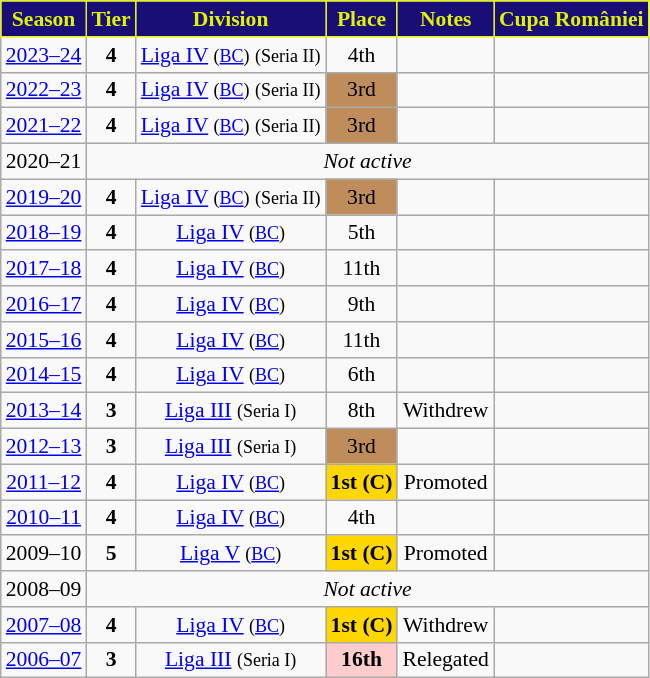<table class="wikitable" style="text-align:center; font-size:90%">
<tr>
<th style="background:#180e75;color:#e1f209;border:1px solid #e1f209;">Season</th>
<th style="background:#180e75;color:#e1f209;border:1px solid #e1f209;">Tier</th>
<th style="background:#180e75;color:#e1f209;border:1px solid #e1f209;">Division</th>
<th style="background:#180e75;color:#e1f209;border:1px solid #e1f209;">Place</th>
<th style="background:#180e75;color:#e1f209;border:1px solid #e1f209;">Notes</th>
<th style="background:#180e75;color:#e1f209;border:1px solid #e1f209;">Cupa României</th>
</tr>
<tr>
<td><a href='#'>2023–24</a></td>
<td><strong>4</strong></td>
<td><a href='#'>Liga IV</a> <small>(<a href='#'>BC</a>)</small> <small>(Seria II)</small></td>
<td>4th</td>
<td></td>
<td></td>
</tr>
<tr>
<td><a href='#'>2022–23</a></td>
<td><strong>4</strong></td>
<td><a href='#'>Liga IV</a> <small>(<a href='#'>BC</a>)</small> <small>(Seria II)</small></td>
<td align=center bgcolor=#BF8D5B>3rd</td>
<td></td>
<td></td>
</tr>
<tr>
<td><a href='#'>2021–22</a></td>
<td><strong>4</strong></td>
<td><a href='#'>Liga IV</a> <small>(<a href='#'>BC</a>)</small> <small>(Seria II)</small></td>
<td align=center bgcolor=#BF8D5B>3rd</td>
<td></td>
<td></td>
</tr>
<tr>
<td>2020–21</td>
<td align=center colspan=5><em>Not active</em></td>
</tr>
<tr>
<td><a href='#'>2019–20</a></td>
<td><strong>4</strong></td>
<td><a href='#'>Liga IV</a> <small>(<a href='#'>BC</a>)</small> <small>(Seria II)</small></td>
<td align=center bgcolor=#BF8D5B>3rd</td>
<td></td>
<td></td>
</tr>
<tr>
<td><a href='#'>2018–19</a></td>
<td><strong>4</strong></td>
<td><a href='#'>Liga IV</a> <small>(<a href='#'>BC</a>)</small></td>
<td>5th</td>
<td></td>
<td></td>
</tr>
<tr>
<td><a href='#'>2017–18</a></td>
<td><strong>4</strong></td>
<td><a href='#'>Liga IV</a> <small>(<a href='#'>BC</a>)</small></td>
<td>11th</td>
<td></td>
<td></td>
</tr>
<tr>
<td><a href='#'>2016–17</a></td>
<td><strong>4</strong></td>
<td><a href='#'>Liga IV</a> <small>(<a href='#'>BC</a>)</small></td>
<td>9th</td>
<td></td>
<td></td>
</tr>
<tr>
<td><a href='#'>2015–16</a></td>
<td><strong>4</strong></td>
<td><a href='#'>Liga IV</a> <small>(<a href='#'>BC</a>)</small></td>
<td>11th</td>
<td></td>
<td></td>
</tr>
<tr>
<td><a href='#'>2014–15</a></td>
<td><strong>4</strong></td>
<td><a href='#'>Liga IV</a> <small>(<a href='#'>BC</a>)</small></td>
<td>6th</td>
<td></td>
<td></td>
</tr>
<tr>
<td><a href='#'>2013–14</a></td>
<td><strong>3</strong></td>
<td><a href='#'>Liga III</a> <small>(Seria I)</small></td>
<td>8th</td>
<td>Withdrew</td>
<td></td>
</tr>
<tr>
<td><a href='#'>2012–13</a></td>
<td><strong>3</strong></td>
<td><a href='#'>Liga III</a> <small>(Seria I)</small></td>
<td align=center bgcolor=#BF8D5B>3rd</td>
<td></td>
<td></td>
</tr>
<tr>
<td><a href='#'>2011–12</a></td>
<td><strong>4</strong></td>
<td><a href='#'>Liga IV</a> <small>(<a href='#'>BC</a>)</small></td>
<td align=center bgcolor=gold><strong>1st</strong>  <strong>(C)</strong></td>
<td>Promoted</td>
<td></td>
</tr>
<tr>
<td><a href='#'>2010–11</a></td>
<td><strong>4</strong></td>
<td><a href='#'>Liga IV</a> <small>(<a href='#'>BC</a>)</small></td>
<td>4th</td>
<td></td>
<td></td>
</tr>
<tr>
<td>2009–10</td>
<td><strong>5</strong></td>
<td><a href='#'>Liga V</a> <small>(<a href='#'>BC</a>)</small></td>
<td align=center bgcolor=gold><strong>1st</strong> <strong>(C)</strong></td>
<td>Promoted</td>
<td></td>
</tr>
<tr>
<td>2008–09</td>
<td align=center colspan=5><em>Not active</em></td>
</tr>
<tr>
<td><a href='#'>2007–08</a></td>
<td><strong>4</strong></td>
<td><a href='#'>Liga IV</a> <small>(<a href='#'>BC</a>)</small></td>
<td align=center bgcolor=gold><strong>1st</strong> <strong>(C)</strong></td>
<td>Withdrew</td>
<td></td>
</tr>
<tr>
<td><a href='#'>2006–07</a></td>
<td><strong>3</strong></td>
<td><a href='#'>Liga III</a> <small>(Seria I)</small></td>
<td align=center bgcolor=#FFCCCC><strong>16th</strong></td>
<td>Relegated</td>
<td></td>
</tr>
</table>
